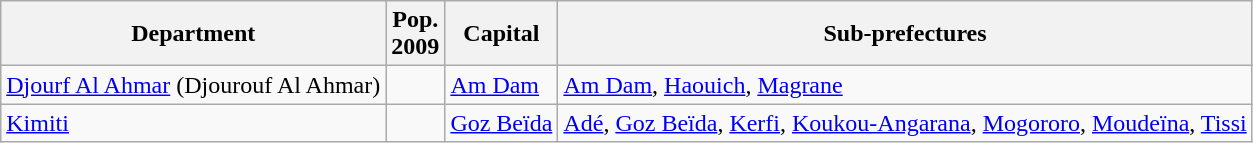<table class="wikitable">
<tr>
<th>Department</th>
<th>Pop.<br>2009</th>
<th>Capital</th>
<th>Sub-prefectures</th>
</tr>
<tr>
<td><a href='#'>Djourf Al Ahmar</a> (Djourouf Al Ahmar)</td>
<td align="right"></td>
<td><a href='#'>Am Dam</a></td>
<td><a href='#'>Am Dam</a>, <a href='#'>Haouich</a>, <a href='#'>Magrane</a></td>
</tr>
<tr>
<td><a href='#'>Kimiti</a></td>
<td align="right"></td>
<td><a href='#'>Goz Beïda</a></td>
<td><a href='#'>Adé</a>, <a href='#'>Goz Beïda</a>, <a href='#'>Kerfi</a>, <a href='#'>Koukou-Angarana</a>, <a href='#'>Mogororo</a>, <a href='#'>Moudeïna</a>, <a href='#'>Tissi</a></td>
</tr>
</table>
